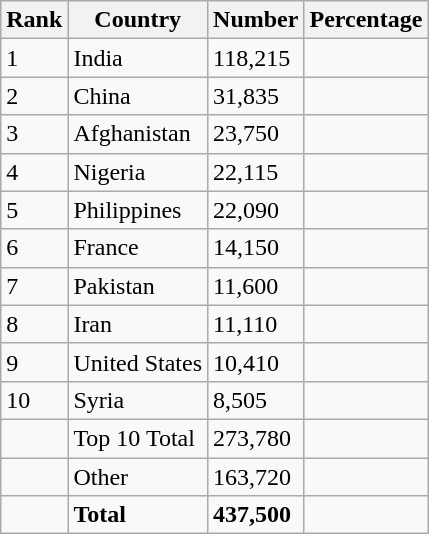<table class="wikitable" style="float: center;">
<tr>
<th>Rank</th>
<th>Country</th>
<th>Number</th>
<th>Percentage</th>
</tr>
<tr>
<td>1</td>
<td>India</td>
<td>118,215</td>
<td></td>
</tr>
<tr>
<td>2</td>
<td>China</td>
<td>31,835</td>
<td></td>
</tr>
<tr>
<td>3</td>
<td>Afghanistan</td>
<td>23,750</td>
<td></td>
</tr>
<tr>
<td>4</td>
<td>Nigeria</td>
<td>22,115</td>
<td></td>
</tr>
<tr>
<td>5</td>
<td>Philippines</td>
<td>22,090</td>
<td></td>
</tr>
<tr>
<td>6</td>
<td>France</td>
<td>14,150</td>
<td></td>
</tr>
<tr>
<td>7</td>
<td>Pakistan</td>
<td>11,600</td>
<td></td>
</tr>
<tr>
<td>8</td>
<td>Iran</td>
<td>11,110</td>
<td></td>
</tr>
<tr>
<td>9</td>
<td>United States</td>
<td>10,410</td>
<td></td>
</tr>
<tr>
<td>10</td>
<td>Syria</td>
<td>8,505</td>
<td></td>
</tr>
<tr>
<td></td>
<td>Top 10 Total</td>
<td>273,780</td>
<td></td>
</tr>
<tr>
<td></td>
<td>Other</td>
<td>163,720</td>
<td></td>
</tr>
<tr>
<td></td>
<td><strong>Total</strong></td>
<td><strong>437,500</strong></td>
<td><strong></strong></td>
</tr>
</table>
